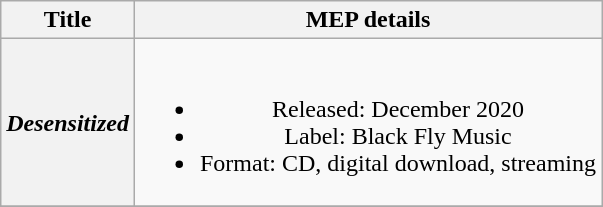<table class="wikitable plainrowheaders" style="text-align:center;">
<tr>
<th scope="col" scope="col">Title</th>
<th scope="col" scope="col";">MEP details</th>
</tr>
<tr>
<th scope="row"><em>Desensitized</em></th>
<td><br><ul><li>Released: December 2020</li><li>Label: Black Fly Music</li><li>Format: CD, digital download, streaming</li></ul></td>
</tr>
<tr>
</tr>
</table>
